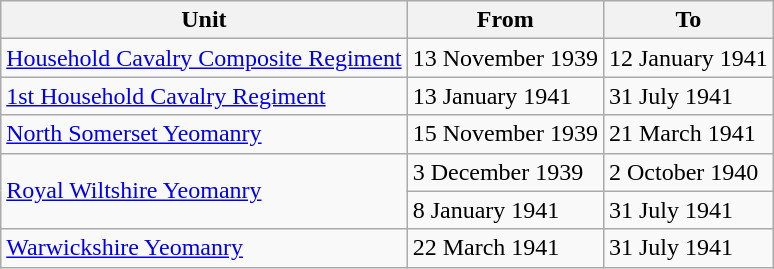<table class="wikitable">
<tr>
<th>Unit</th>
<th>From</th>
<th>To</th>
</tr>
<tr>
<td><a href='#'>Household Cavalry Composite Regiment</a></td>
<td>13 November 1939</td>
<td>12 January 1941</td>
</tr>
<tr>
<td><a href='#'>1st Household Cavalry Regiment</a></td>
<td>13 January 1941</td>
<td>31 July 1941</td>
</tr>
<tr>
<td><a href='#'>North Somerset Yeomanry</a></td>
<td>15 November 1939</td>
<td>21 March 1941</td>
</tr>
<tr>
<td rowspan=2><a href='#'>Royal Wiltshire Yeomanry</a></td>
<td>3 December 1939</td>
<td>2 October 1940</td>
</tr>
<tr>
<td>8 January 1941</td>
<td>31 July 1941</td>
</tr>
<tr>
<td><a href='#'>Warwickshire Yeomanry</a></td>
<td>22 March 1941</td>
<td>31 July 1941</td>
</tr>
</table>
